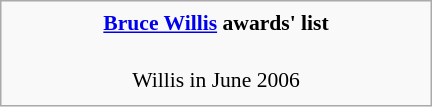<table class="infobox" style="width:20em; text-align:left; font-size:90%; vertical-align:middle; background:#white;">
<tr>
<th colspan="2" style="text-align:center;"><a href='#'>Bruce Willis</a> awards' list</th>
</tr>
<tr>
<td colspan=3 style="text-align:center;"> <br> Willis in June 2006</td>
</tr>
<tr>
</tr>
</table>
